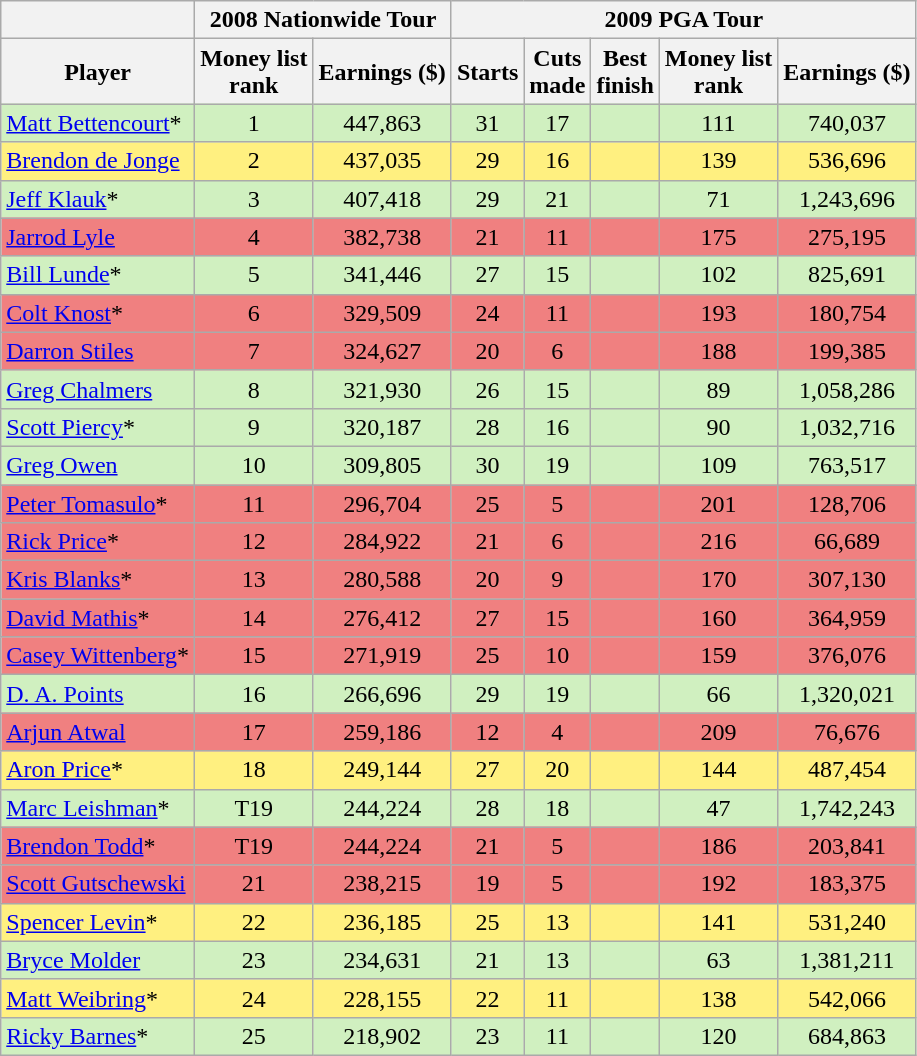<table class="wikitable sortable" style="text-align:center">
<tr>
<th></th>
<th colspan=2>2008 Nationwide Tour</th>
<th colspan=6>2009 PGA Tour</th>
</tr>
<tr>
<th>Player</th>
<th>Money list<br>rank</th>
<th>Earnings ($)</th>
<th>Starts</th>
<th>Cuts<br>made</th>
<th>Best<br>finish</th>
<th>Money list<br>rank</th>
<th>Earnings ($)</th>
</tr>
<tr style="background:#D0F0C0;">
<td align=left> <a href='#'>Matt Bettencourt</a>*</td>
<td>1</td>
<td>447,863</td>
<td>31</td>
<td>17</td>
<td></td>
<td>111</td>
<td>740,037</td>
</tr>
<tr style="background:#FFF080;">
<td align=left> <a href='#'>Brendon de Jonge</a></td>
<td>2</td>
<td>437,035</td>
<td>29</td>
<td>16</td>
<td></td>
<td>139</td>
<td>536,696</td>
</tr>
<tr style="background:#D0F0C0;">
<td align=left> <a href='#'>Jeff Klauk</a>*</td>
<td>3</td>
<td>407,418</td>
<td>29</td>
<td>21</td>
<td></td>
<td>71</td>
<td>1,243,696</td>
</tr>
<tr style="background:#F08080;">
<td align=left> <a href='#'>Jarrod Lyle</a></td>
<td>4</td>
<td>382,738</td>
<td>21</td>
<td>11</td>
<td></td>
<td>175</td>
<td>275,195</td>
</tr>
<tr style="background:#D0F0C0;">
<td align=left> <a href='#'>Bill Lunde</a>*</td>
<td>5</td>
<td>341,446</td>
<td>27</td>
<td>15</td>
<td></td>
<td>102</td>
<td>825,691</td>
</tr>
<tr style="background:#F08080;">
<td align=left> <a href='#'>Colt Knost</a>*</td>
<td>6</td>
<td>329,509</td>
<td>24</td>
<td>11</td>
<td></td>
<td>193</td>
<td>180,754</td>
</tr>
<tr style="background:#F08080;">
<td align=left> <a href='#'>Darron Stiles</a></td>
<td>7</td>
<td>324,627</td>
<td>20</td>
<td>6</td>
<td></td>
<td>188</td>
<td>199,385</td>
</tr>
<tr style="background:#D0F0C0;">
<td align=left> <a href='#'>Greg Chalmers</a></td>
<td>8</td>
<td>321,930</td>
<td>26</td>
<td>15</td>
<td></td>
<td>89</td>
<td>1,058,286</td>
</tr>
<tr style="background:#D0F0C0;">
<td align=left> <a href='#'>Scott Piercy</a>*</td>
<td>9</td>
<td>320,187</td>
<td>28</td>
<td>16</td>
<td></td>
<td>90</td>
<td>1,032,716</td>
</tr>
<tr style="background:#D0F0C0;">
<td align=left> <a href='#'>Greg Owen</a></td>
<td>10</td>
<td>309,805</td>
<td>30</td>
<td>19</td>
<td></td>
<td>109</td>
<td>763,517</td>
</tr>
<tr style="background:#F08080;">
<td align=left> <a href='#'>Peter Tomasulo</a>*</td>
<td>11</td>
<td>296,704</td>
<td>25</td>
<td>5</td>
<td></td>
<td>201</td>
<td>128,706</td>
</tr>
<tr style="background:#F08080;">
<td align=left> <a href='#'>Rick Price</a>*</td>
<td>12</td>
<td>284,922</td>
<td>21</td>
<td>6</td>
<td></td>
<td>216</td>
<td>66,689</td>
</tr>
<tr style="background:#F08080;">
<td align=left> <a href='#'>Kris Blanks</a>*</td>
<td>13</td>
<td>280,588</td>
<td>20</td>
<td>9</td>
<td></td>
<td>170</td>
<td>307,130</td>
</tr>
<tr style="background:#F08080;">
<td align=left> <a href='#'>David Mathis</a>*</td>
<td>14</td>
<td>276,412</td>
<td>27</td>
<td>15</td>
<td></td>
<td>160</td>
<td>364,959</td>
</tr>
<tr style="background:#F08080;">
<td align=left> <a href='#'>Casey Wittenberg</a>*</td>
<td>15</td>
<td>271,919</td>
<td>25</td>
<td>10</td>
<td></td>
<td>159</td>
<td>376,076</td>
</tr>
<tr style="background:#D0F0C0;">
<td align=left> <a href='#'>D. A. Points</a></td>
<td>16</td>
<td>266,696</td>
<td>29</td>
<td>19</td>
<td></td>
<td>66</td>
<td>1,320,021</td>
</tr>
<tr style="background:#F08080;">
<td align=left> <a href='#'>Arjun Atwal</a></td>
<td>17</td>
<td>259,186</td>
<td>12</td>
<td>4</td>
<td></td>
<td>209</td>
<td>76,676</td>
</tr>
<tr style="background:#FFF080;">
<td align=left> <a href='#'>Aron Price</a>*</td>
<td>18</td>
<td>249,144</td>
<td>27</td>
<td>20</td>
<td></td>
<td>144</td>
<td>487,454</td>
</tr>
<tr style="background:#D0F0C0;">
<td align=left> <a href='#'>Marc Leishman</a>*</td>
<td>T19</td>
<td>244,224</td>
<td>28</td>
<td>18</td>
<td></td>
<td>47</td>
<td>1,742,243</td>
</tr>
<tr style="background:#F08080;">
<td align=left> <a href='#'>Brendon Todd</a>*</td>
<td>T19</td>
<td>244,224</td>
<td>21</td>
<td>5</td>
<td></td>
<td>186</td>
<td>203,841</td>
</tr>
<tr style="background:#F08080;">
<td align=left> <a href='#'>Scott Gutschewski</a></td>
<td>21</td>
<td>238,215</td>
<td>19</td>
<td>5</td>
<td></td>
<td>192</td>
<td>183,375</td>
</tr>
<tr style="background:#FFF080;">
<td align=left> <a href='#'>Spencer Levin</a>*</td>
<td>22</td>
<td>236,185</td>
<td>25</td>
<td>13</td>
<td></td>
<td>141</td>
<td>531,240</td>
</tr>
<tr style="background:#D0F0C0;">
<td align=left> <a href='#'>Bryce Molder</a></td>
<td>23</td>
<td>234,631</td>
<td>21</td>
<td>13</td>
<td></td>
<td>63</td>
<td>1,381,211</td>
</tr>
<tr style="background:#FFF080;">
<td align=left> <a href='#'>Matt Weibring</a>*</td>
<td>24</td>
<td>228,155</td>
<td>22</td>
<td>11</td>
<td></td>
<td>138</td>
<td>542,066</td>
</tr>
<tr style="background:#D0F0C0;">
<td align=left> <a href='#'>Ricky Barnes</a>*</td>
<td>25</td>
<td>218,902</td>
<td>23</td>
<td>11</td>
<td></td>
<td>120</td>
<td>684,863</td>
</tr>
</table>
